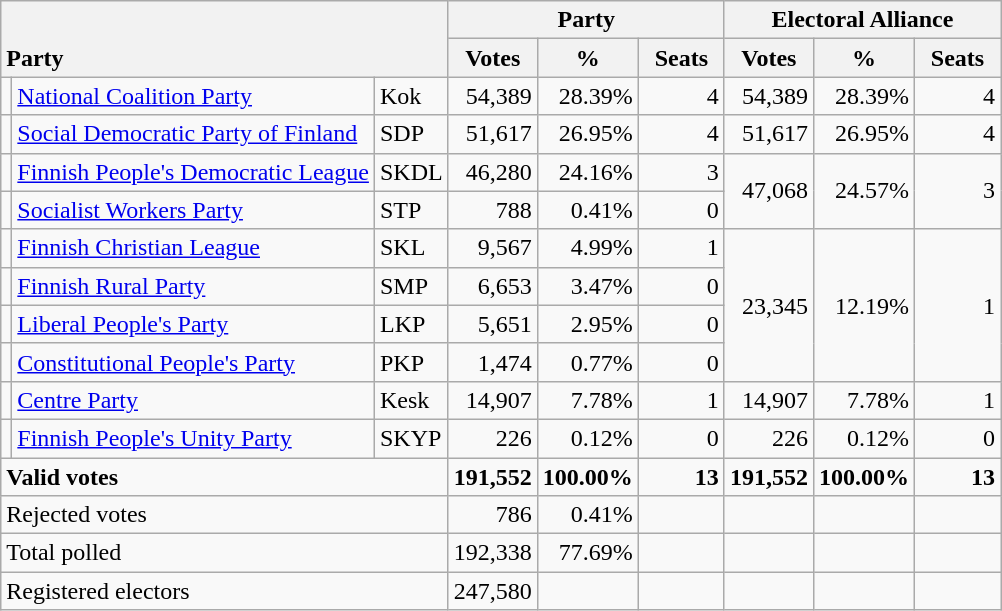<table class="wikitable" border="1" style="text-align:right;">
<tr>
<th style="text-align:left;" valign=bottom rowspan=2 colspan=3>Party</th>
<th colspan=3>Party</th>
<th colspan=3>Electoral Alliance</th>
</tr>
<tr>
<th align=center valign=bottom width="50">Votes</th>
<th align=center valign=bottom width="50">%</th>
<th align=center valign=bottom width="50">Seats</th>
<th align=center valign=bottom width="50">Votes</th>
<th align=center valign=bottom width="50">%</th>
<th align=center valign=bottom width="50">Seats</th>
</tr>
<tr>
<td></td>
<td align=left><a href='#'>National Coalition Party</a></td>
<td align=left>Kok</td>
<td>54,389</td>
<td>28.39%</td>
<td>4</td>
<td>54,389</td>
<td>28.39%</td>
<td>4</td>
</tr>
<tr>
<td></td>
<td align=left style="white-space: nowrap;"><a href='#'>Social Democratic Party of Finland</a></td>
<td align=left>SDP</td>
<td>51,617</td>
<td>26.95%</td>
<td>4</td>
<td>51,617</td>
<td>26.95%</td>
<td>4</td>
</tr>
<tr>
<td></td>
<td align=left><a href='#'>Finnish People's Democratic League</a></td>
<td align=left>SKDL</td>
<td>46,280</td>
<td>24.16%</td>
<td>3</td>
<td rowspan=2>47,068</td>
<td rowspan=2>24.57%</td>
<td rowspan=2>3</td>
</tr>
<tr>
<td></td>
<td align=left><a href='#'>Socialist Workers Party</a></td>
<td align=left>STP</td>
<td>788</td>
<td>0.41%</td>
<td>0</td>
</tr>
<tr>
<td></td>
<td align=left><a href='#'>Finnish Christian League</a></td>
<td align=left>SKL</td>
<td>9,567</td>
<td>4.99%</td>
<td>1</td>
<td rowspan=4>23,345</td>
<td rowspan=4>12.19%</td>
<td rowspan=4>1</td>
</tr>
<tr>
<td></td>
<td align=left><a href='#'>Finnish Rural Party</a></td>
<td align=left>SMP</td>
<td>6,653</td>
<td>3.47%</td>
<td>0</td>
</tr>
<tr>
<td></td>
<td align=left><a href='#'>Liberal People's Party</a></td>
<td align=left>LKP</td>
<td>5,651</td>
<td>2.95%</td>
<td>0</td>
</tr>
<tr>
<td></td>
<td align=left><a href='#'>Constitutional People's Party</a></td>
<td align=left>PKP</td>
<td>1,474</td>
<td>0.77%</td>
<td>0</td>
</tr>
<tr>
<td></td>
<td align=left><a href='#'>Centre Party</a></td>
<td align=left>Kesk</td>
<td>14,907</td>
<td>7.78%</td>
<td>1</td>
<td>14,907</td>
<td>7.78%</td>
<td>1</td>
</tr>
<tr>
<td></td>
<td align=left><a href='#'>Finnish People's Unity Party</a></td>
<td align=left>SKYP</td>
<td>226</td>
<td>0.12%</td>
<td>0</td>
<td>226</td>
<td>0.12%</td>
<td>0</td>
</tr>
<tr style="font-weight:bold">
<td align=left colspan=3>Valid votes</td>
<td>191,552</td>
<td>100.00%</td>
<td>13</td>
<td>191,552</td>
<td>100.00%</td>
<td>13</td>
</tr>
<tr>
<td align=left colspan=3>Rejected votes</td>
<td>786</td>
<td>0.41%</td>
<td></td>
<td></td>
<td></td>
<td></td>
</tr>
<tr>
<td align=left colspan=3>Total polled</td>
<td>192,338</td>
<td>77.69%</td>
<td></td>
<td></td>
<td></td>
<td></td>
</tr>
<tr>
<td align=left colspan=3>Registered electors</td>
<td>247,580</td>
<td></td>
<td></td>
<td></td>
<td></td>
<td></td>
</tr>
</table>
